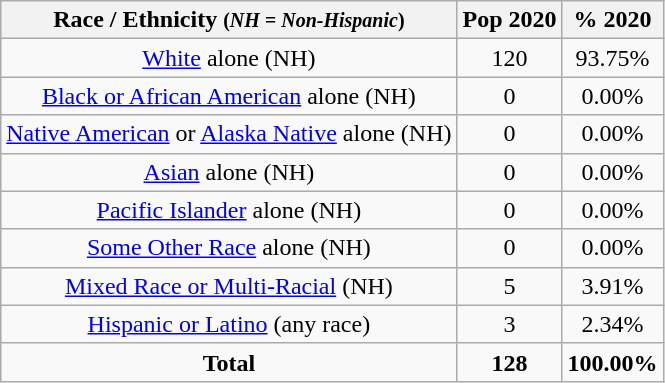<table class="wikitable" style="text-align:center;">
<tr>
<th>Race / Ethnicity <small>(<em>NH = Non-Hispanic</em>)</small></th>
<th>Pop 2020</th>
<th>% 2020</th>
</tr>
<tr>
<td><a href='#'>White</a> alone (NH)</td>
<td>120</td>
<td>93.75%</td>
</tr>
<tr>
<td><a href='#'>Black or African American</a> alone (NH)</td>
<td>0</td>
<td>0.00%</td>
</tr>
<tr>
<td><a href='#'>Native American</a> or <a href='#'>Alaska Native</a> alone (NH)</td>
<td>0</td>
<td>0.00%</td>
</tr>
<tr>
<td><a href='#'>Asian</a> alone (NH)</td>
<td>0</td>
<td>0.00%</td>
</tr>
<tr>
<td><a href='#'>Pacific Islander</a> alone (NH)</td>
<td>0</td>
<td>0.00%</td>
</tr>
<tr>
<td><a href='#'>Some Other Race</a> alone (NH)</td>
<td>0</td>
<td>0.00%</td>
</tr>
<tr>
<td><a href='#'>Mixed Race or Multi-Racial</a> (NH)</td>
<td>5</td>
<td>3.91%</td>
</tr>
<tr>
<td><a href='#'>Hispanic or Latino</a> (any race)</td>
<td>3</td>
<td>2.34%</td>
</tr>
<tr>
<td><strong>Total</strong></td>
<td><strong>128</strong></td>
<td><strong>100.00%</strong></td>
</tr>
</table>
